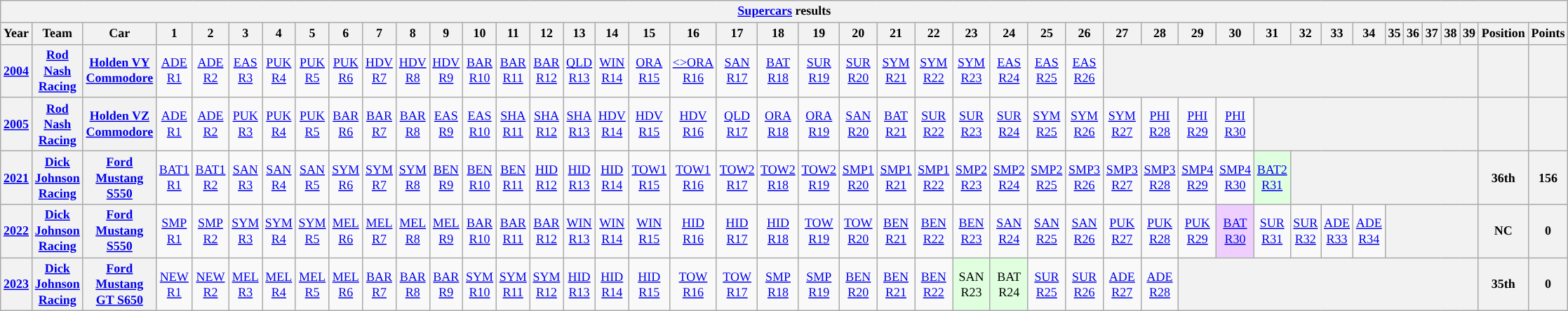<table class="wikitable" style="text-align:center; font-size:75%">
<tr>
<th colspan=45><a href='#'>Supercars</a> results</th>
</tr>
<tr>
<th>Year</th>
<th>Team</th>
<th>Car</th>
<th>1</th>
<th>2</th>
<th>3</th>
<th>4</th>
<th>5</th>
<th>6</th>
<th>7</th>
<th>8</th>
<th>9</th>
<th>10</th>
<th>11</th>
<th>12</th>
<th>13</th>
<th>14</th>
<th>15</th>
<th>16</th>
<th>17</th>
<th>18</th>
<th>19</th>
<th>20</th>
<th>21</th>
<th>22</th>
<th>23</th>
<th>24</th>
<th>25</th>
<th>26</th>
<th>27</th>
<th>28</th>
<th>29</th>
<th>30</th>
<th>31</th>
<th>32</th>
<th>33</th>
<th>34</th>
<th>35</th>
<th>36</th>
<th>37</th>
<th>38</th>
<th>39</th>
<th>Position</th>
<th>Points</th>
</tr>
<tr>
<th><a href='#'>2004</a></th>
<th><a href='#'>Rod Nash Racing</a></th>
<th><a href='#'>Holden VY Commodore</a></th>
<td><a href='#'>ADE<br>R1</a></td>
<td><a href='#'>ADE<br>R2</a></td>
<td><a href='#'>EAS<br>R3</a></td>
<td><a href='#'>PUK<br>R4</a></td>
<td><a href='#'>PUK<br>R5</a></td>
<td><a href='#'>PUK<br>R6</a></td>
<td><a href='#'>HDV<br>R7</a></td>
<td><a href='#'>HDV<br>R8</a></td>
<td><a href='#'>HDV<br>R9</a></td>
<td><a href='#'>BAR<br>R10</a></td>
<td><a href='#'>BAR<br>R11</a></td>
<td><a href='#'>BAR<br>R12</a></td>
<td><a href='#'>QLD<br>R13</a></td>
<td><a href='#'>WIN<br>R14</a></td>
<td><a href='#'>ORA<br>R15</a></td>
<td><a href='#'><>ORA<br>R16</a></td>
<td><a href='#'>SAN<br>R17</a></td>
<td><a href='#'>BAT<br>R18</a></td>
<td><a href='#'>SUR<br>R19</a></td>
<td><a href='#'>SUR<br>R20</a></td>
<td><a href='#'>SYM<br>R21</a></td>
<td><a href='#'>SYM<br>R22</a></td>
<td><a href='#'>SYM<br>R23</a></td>
<td><a href='#'>EAS<br>R24</a></td>
<td><a href='#'>EAS<br>R25</a></td>
<td><a href='#'>EAS<br>R26</a></td>
<th colspan=13></th>
<th></th>
<th></th>
</tr>
<tr>
<th><a href='#'>2005</a></th>
<th><a href='#'>Rod Nash Racing</a></th>
<th><a href='#'>Holden VZ Commodore</a></th>
<td><a href='#'>ADE<br>R1</a></td>
<td><a href='#'>ADE<br>R2</a></td>
<td><a href='#'>PUK<br>R3</a></td>
<td><a href='#'>PUK<br>R4</a></td>
<td><a href='#'>PUK<br>R5</a></td>
<td><a href='#'>BAR<br>R6</a></td>
<td><a href='#'>BAR<br>R7</a></td>
<td><a href='#'>BAR<br>R8</a></td>
<td><a href='#'>EAS<br>R9</a></td>
<td><a href='#'>EAS<br>R10</a></td>
<td><a href='#'>SHA<br>R11</a></td>
<td><a href='#'>SHA<br>R12</a></td>
<td><a href='#'>SHA<br>R13</a></td>
<td><a href='#'>HDV<br>R14</a></td>
<td><a href='#'>HDV<br>R15</a></td>
<td><a href='#'>HDV<br>R16</a></td>
<td><a href='#'>QLD<br>R17</a></td>
<td><a href='#'>ORA<br>R18</a></td>
<td><a href='#'>ORA<br>R19</a></td>
<td><a href='#'>SAN<br>R20</a></td>
<td><a href='#'>BAT<br>R21</a></td>
<td><a href='#'>SUR<br>R22</a></td>
<td><a href='#'>SUR<br>R23</a></td>
<td><a href='#'>SUR<br>R24</a></td>
<td><a href='#'>SYM<br>R25</a></td>
<td><a href='#'>SYM<br>R26</a></td>
<td><a href='#'>SYM<br>R27</a></td>
<td><a href='#'>PHI<br>R28</a></td>
<td><a href='#'>PHI<br>R29</a></td>
<td><a href='#'>PHI<br>R30</a></td>
<th colspan=9></th>
<th></th>
<th></th>
</tr>
<tr>
<th><a href='#'>2021</a></th>
<th><a href='#'>Dick Johnson Racing</a></th>
<th><a href='#'>Ford Mustang S550</a></th>
<td style="background: #"><a href='#'>BAT1<br>R1</a></td>
<td><a href='#'>BAT1<br>R2</a></td>
<td><a href='#'>SAN<br>R3</a></td>
<td><a href='#'>SAN<br>R4</a></td>
<td><a href='#'>SAN<br>R5</a></td>
<td><a href='#'>SYM<br>R6</a></td>
<td><a href='#'>SYM<br>R7</a></td>
<td><a href='#'>SYM<br>R8</a></td>
<td><a href='#'>BEN<br>R9</a></td>
<td><a href='#'>BEN<br>R10</a></td>
<td><a href='#'>BEN<br>R11</a></td>
<td><a href='#'>HID<br>R12</a></td>
<td><a href='#'>HID<br>R13</a></td>
<td><a href='#'>HID<br>R14</a></td>
<td><a href='#'>TOW1<br>R15</a></td>
<td><a href='#'>TOW1<br>R16</a></td>
<td><a href='#'>TOW2<br>R17</a></td>
<td><a href='#'>TOW2<br>R18</a></td>
<td><a href='#'>TOW2<br>R19</a></td>
<td><a href='#'>SMP1<br>R20</a></td>
<td><a href='#'>SMP1<br>R21</a></td>
<td><a href='#'>SMP1<br>R22</a></td>
<td><a href='#'>SMP2<br>R23</a></td>
<td><a href='#'>SMP2<br>R24</a></td>
<td><a href='#'>SMP2<br>R25</a></td>
<td><a href='#'>SMP3<br>R26</a></td>
<td><a href='#'>SMP3<br>R27</a></td>
<td><a href='#'>SMP3<br>R28</a></td>
<td><a href='#'>SMP4<br>R29</a></td>
<td><a href='#'>SMP4<br>R30</a></td>
<td style="background: #dfffdf"><a href='#'>BAT2<br>R31</a><br></td>
<th colspan=8></th>
<th>36th</th>
<th>156</th>
</tr>
<tr>
<th><a href='#'>2022</a></th>
<th><a href='#'>Dick Johnson Racing</a></th>
<th><a href='#'>Ford Mustang S550</a></th>
<td><a href='#'>SMP<br>R1</a></td>
<td><a href='#'>SMP<br>R2</a></td>
<td><a href='#'>SYM<br>R3</a></td>
<td><a href='#'>SYM<br>R4</a></td>
<td><a href='#'>SYM<br>R5</a></td>
<td><a href='#'>MEL<br>R6</a></td>
<td><a href='#'>MEL<br>R7</a></td>
<td><a href='#'>MEL<br>R8</a></td>
<td><a href='#'>MEL<br>R9</a></td>
<td><a href='#'>BAR<br>R10</a></td>
<td><a href='#'>BAR<br>R11</a></td>
<td><a href='#'>BAR<br>R12</a></td>
<td><a href='#'>WIN<br>R13</a></td>
<td><a href='#'>WIN<br>R14</a></td>
<td><a href='#'>WIN<br>R15</a></td>
<td><a href='#'>HID<br>R16</a></td>
<td><a href='#'>HID<br>R17</a></td>
<td><a href='#'>HID<br>R18</a></td>
<td><a href='#'>TOW<br>R19</a></td>
<td><a href='#'>TOW<br>R20</a></td>
<td><a href='#'>BEN<br>R21</a></td>
<td><a href='#'>BEN<br>R22</a></td>
<td><a href='#'>BEN<br>R23</a></td>
<td><a href='#'>SAN<br>R24</a></td>
<td><a href='#'>SAN<br>R25</a></td>
<td><a href='#'>SAN<br>R26</a></td>
<td><a href='#'>PUK<br>R27</a></td>
<td><a href='#'>PUK<br>R28</a></td>
<td><a href='#'>PUK<br>R29</a></td>
<td style="background: #efcfff"><a href='#'>BAT<br>R30</a><br></td>
<td><a href='#'>SUR<br>R31</a></td>
<td><a href='#'>SUR<br>R32</a></td>
<td><a href='#'>ADE<br>R33</a></td>
<td><a href='#'>ADE<br>R34</a></td>
<th colspan=5></th>
<th>NC</th>
<th>0</th>
</tr>
<tr>
<th><a href='#'>2023</a></th>
<th><a href='#'>Dick Johnson Racing</a></th>
<th><a href='#'>Ford Mustang GT S650</a></th>
<td><a href='#'>NEW<br>R1</a></td>
<td><a href='#'>NEW<br>R2</a></td>
<td><a href='#'>MEL<br>R3</a></td>
<td><a href='#'>MEL<br>R4</a></td>
<td><a href='#'>MEL<br>R5</a></td>
<td><a href='#'>MEL<br>R6</a></td>
<td><a href='#'>BAR<br>R7</a></td>
<td><a href='#'>BAR<br>R8</a></td>
<td><a href='#'>BAR<br>R9</a></td>
<td><a href='#'>SYM<br>R10</a></td>
<td><a href='#'>SYM<br>R11</a></td>
<td><a href='#'>SYM<br>R12</a></td>
<td><a href='#'>HID<br>R13</a></td>
<td><a href='#'>HID<br>R14</a></td>
<td><a href='#'>HID<br>R15</a></td>
<td><a href='#'>TOW<br>R16</a></td>
<td><a href='#'>TOW<br>R17</a></td>
<td><a href='#'>SMP<br>R18</a></td>
<td><a href='#'>SMP<br>R19</a></td>
<td><a href='#'>BEN<br>R20</a></td>
<td><a href='#'>BEN<br>R21</a></td>
<td><a href='#'>BEN<br>R22</a></td>
<td style="background:#dfffdf">SAN<br>R23<br></td>
<td style="background:#dfffdf">BAT<br>R24<br></td>
<td><a href='#'>SUR<br>R25</a></td>
<td><a href='#'>SUR<br>R26</a></td>
<td><a href='#'>ADE<br>R27</a></td>
<td><a href='#'>ADE<br>R28</a></td>
<th colspan=11></th>
<th>35th</th>
<th>0</th>
</tr>
</table>
